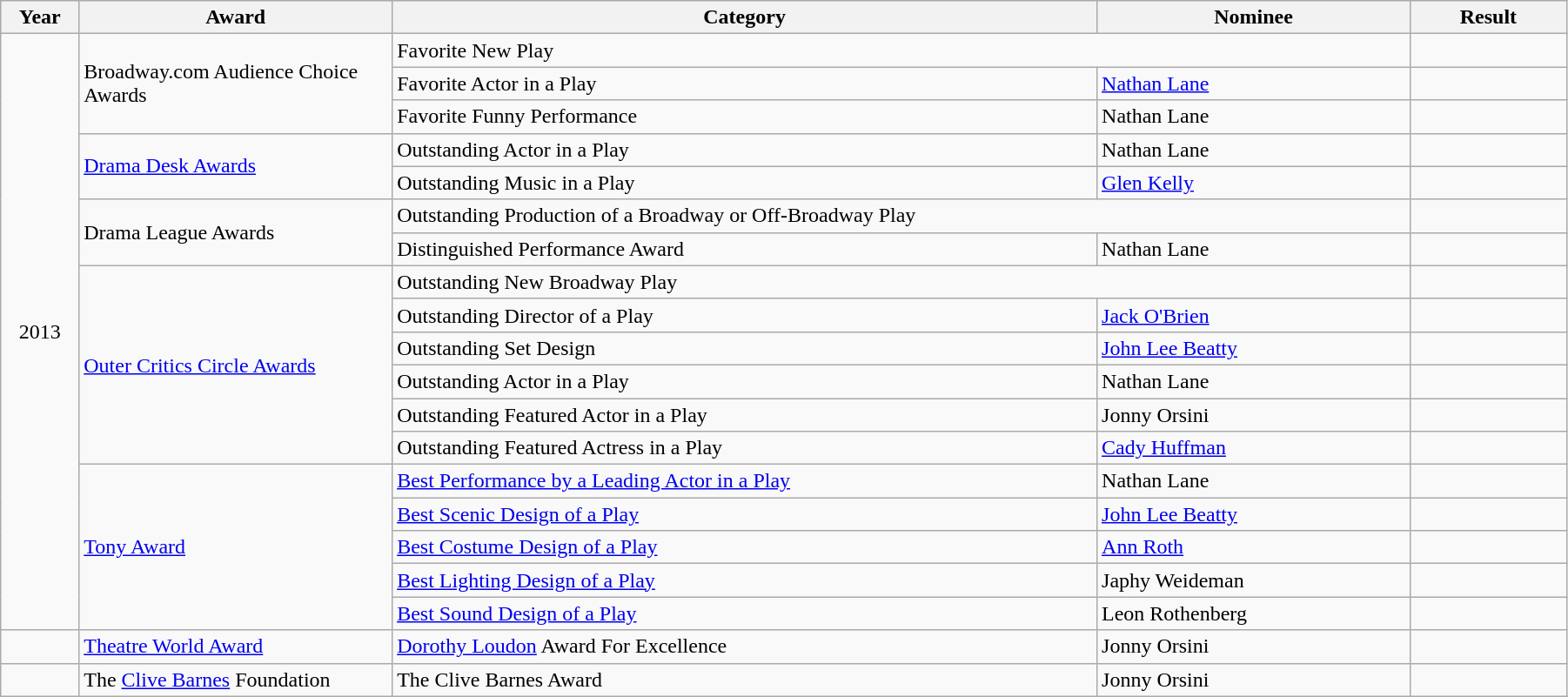<table class="wikitable" width="95%">
<tr>
<th width="5%">Year</th>
<th width="20%">Award</th>
<th width="45%">Category</th>
<th width="20%">Nominee</th>
<th width="10%">Result</th>
</tr>
<tr>
<td rowspan="18" align="center">2013</td>
<td rowspan="3">Broadway.com Audience Choice Awards</td>
<td colspan="2">Favorite New Play</td>
<td></td>
</tr>
<tr>
<td>Favorite Actor in a Play</td>
<td><a href='#'>Nathan Lane</a></td>
<td></td>
</tr>
<tr>
<td>Favorite Funny Performance</td>
<td>Nathan Lane</td>
<td></td>
</tr>
<tr>
<td rowspan="2"><a href='#'>Drama Desk Awards</a></td>
<td>Outstanding Actor in a Play</td>
<td>Nathan Lane</td>
<td></td>
</tr>
<tr>
<td>Outstanding Music in a Play</td>
<td><a href='#'>Glen Kelly</a></td>
<td></td>
</tr>
<tr>
<td rowspan="2">Drama League Awards</td>
<td colspan="2">Outstanding Production of a Broadway or Off-Broadway Play</td>
<td></td>
</tr>
<tr>
<td>Distinguished Performance Award</td>
<td>Nathan Lane</td>
<td></td>
</tr>
<tr>
<td rowspan="6"><a href='#'>Outer Critics Circle Awards</a></td>
<td colspan="2">Outstanding New Broadway Play</td>
<td></td>
</tr>
<tr>
<td>Outstanding Director of a Play</td>
<td><a href='#'>Jack O'Brien</a></td>
<td></td>
</tr>
<tr>
<td>Outstanding Set Design</td>
<td><a href='#'>John Lee Beatty</a></td>
<td></td>
</tr>
<tr>
<td>Outstanding Actor in a Play</td>
<td>Nathan Lane</td>
<td></td>
</tr>
<tr>
<td>Outstanding Featured Actor in a Play</td>
<td>Jonny Orsini</td>
<td></td>
</tr>
<tr>
<td>Outstanding Featured Actress in a Play</td>
<td><a href='#'>Cady Huffman</a></td>
<td></td>
</tr>
<tr>
<td rowspan="5"><a href='#'>Tony Award</a></td>
<td><a href='#'>Best Performance by a Leading Actor in a Play</a></td>
<td>Nathan Lane</td>
<td></td>
</tr>
<tr>
<td><a href='#'>Best Scenic Design of a Play</a></td>
<td><a href='#'>John Lee Beatty</a></td>
<td></td>
</tr>
<tr>
<td><a href='#'>Best Costume Design of a Play</a></td>
<td><a href='#'>Ann Roth</a></td>
<td></td>
</tr>
<tr>
<td><a href='#'>Best Lighting Design of a Play</a></td>
<td>Japhy Weideman</td>
<td></td>
</tr>
<tr>
<td><a href='#'>Best Sound Design of a Play</a></td>
<td>Leon Rothenberg</td>
<td></td>
</tr>
<tr>
<td rowspan="1"></td>
<td><a href='#'>Theatre World Award</a></td>
<td><a href='#'>Dorothy Loudon</a> Award For Excellence</td>
<td>Jonny Orsini</td>
<td></td>
</tr>
<tr>
<td rowspan="1"></td>
<td>The <a href='#'>Clive Barnes</a> Foundation</td>
<td>The Clive Barnes Award</td>
<td>Jonny Orsini</td>
<td></td>
</tr>
</table>
